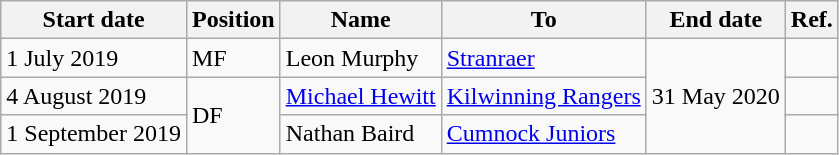<table class="wikitable">
<tr>
<th>Start date</th>
<th>Position</th>
<th>Name</th>
<th>To</th>
<th>End date</th>
<th>Ref.</th>
</tr>
<tr>
<td>1 July 2019</td>
<td>MF</td>
<td>Leon Murphy</td>
<td><a href='#'>Stranraer</a></td>
<td rowspan="3">31 May 2020</td>
<td></td>
</tr>
<tr>
<td>4 August 2019</td>
<td rowspan="2">DF</td>
<td><a href='#'>Michael Hewitt</a></td>
<td><a href='#'>Kilwinning Rangers</a></td>
<td></td>
</tr>
<tr>
<td>1 September 2019</td>
<td>Nathan Baird</td>
<td><a href='#'>Cumnock Juniors</a></td>
<td></td>
</tr>
</table>
